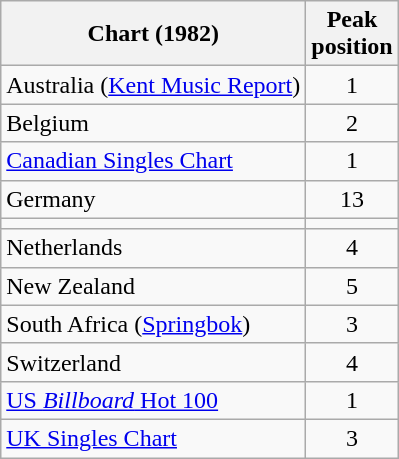<table class="wikitable sortable">
<tr>
<th>Chart (1982)</th>
<th>Peak<br>position</th>
</tr>
<tr>
<td>Australia (<a href='#'>Kent Music Report</a>)</td>
<td style="text-align:center;">1</td>
</tr>
<tr>
<td>Belgium</td>
<td style="text-align:center;">2</td>
</tr>
<tr>
<td><a href='#'>Canadian Singles Chart</a></td>
<td style="text-align:center;">1</td>
</tr>
<tr>
<td>Germany</td>
<td style="text-align:center;">13</td>
</tr>
<tr>
<td></td>
</tr>
<tr>
<td>Netherlands</td>
<td style="text-align:center;">4</td>
</tr>
<tr>
<td>New Zealand</td>
<td style="text-align:center;">5</td>
</tr>
<tr>
<td>South Africa (<a href='#'>Springbok</a>)</td>
<td align="center">3</td>
</tr>
<tr>
<td>Switzerland</td>
<td style="text-align:center;">4</td>
</tr>
<tr>
<td><a href='#'>US <em>Billboard</em> Hot 100</a></td>
<td style="text-align:center;">1</td>
</tr>
<tr>
<td><a href='#'>UK Singles Chart</a></td>
<td style="text-align:center;">3</td>
</tr>
</table>
